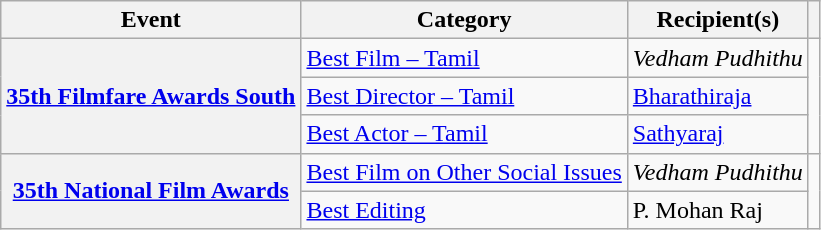<table class="wikitable plainrowheaders unsortable">
<tr>
<th scope="col">Event</th>
<th scope="col">Category</th>
<th scope="col">Recipient(s)</th>
<th scope="col" class="unsortable"></th>
</tr>
<tr>
<th rowspan="3" scope="row"><a href='#'>35th Filmfare Awards South</a></th>
<td><a href='#'>Best Film – Tamil</a></td>
<td><em>Vedham Pudhithu</em></td>
<td rowspan="3" style="text-align:center;"></td>
</tr>
<tr>
<td><a href='#'>Best Director – Tamil</a></td>
<td><a href='#'>Bharathiraja</a></td>
</tr>
<tr>
<td><a href='#'>Best Actor – Tamil</a></td>
<td><a href='#'>Sathyaraj</a></td>
</tr>
<tr>
<th rowspan="2" scope="row"><a href='#'>35th National Film Awards</a></th>
<td><a href='#'>Best Film on Other Social Issues</a></td>
<td><em>Vedham Pudhithu</em></td>
<td rowspan="2" style="text-align:center;"></td>
</tr>
<tr>
<td><a href='#'>Best Editing</a></td>
<td>P. Mohan Raj</td>
</tr>
</table>
